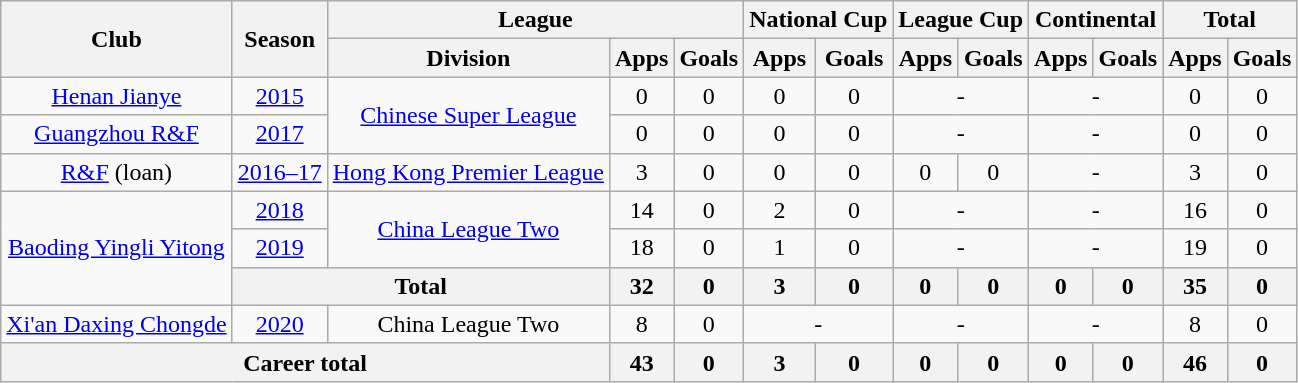<table class="wikitable" style="text-align: center">
<tr>
<th rowspan="2">Club</th>
<th rowspan="2">Season</th>
<th colspan="3">League</th>
<th colspan="2">National Cup</th>
<th colspan="2">League Cup</th>
<th colspan="2">Continental</th>
<th colspan="2">Total</th>
</tr>
<tr>
<th>Division</th>
<th>Apps</th>
<th>Goals</th>
<th>Apps</th>
<th>Goals</th>
<th>Apps</th>
<th>Goals</th>
<th>Apps</th>
<th>Goals</th>
<th>Apps</th>
<th>Goals</th>
</tr>
<tr>
<td><a href='#'>Henan Jianye</a></td>
<td><a href='#'>2015</a></td>
<td rowspan="2"><a href='#'>Chinese Super League</a></td>
<td>0</td>
<td>0</td>
<td>0</td>
<td>0</td>
<td colspan="2">-</td>
<td colspan="2">-</td>
<td>0</td>
<td>0</td>
</tr>
<tr>
<td><a href='#'>Guangzhou R&F</a></td>
<td><a href='#'>2017</a></td>
<td>0</td>
<td>0</td>
<td>0</td>
<td>0</td>
<td colspan="2">-</td>
<td colspan="2">-</td>
<td>0</td>
<td>0</td>
</tr>
<tr>
<td><a href='#'>R&F</a> (loan)</td>
<td><a href='#'>2016–17</a></td>
<td><a href='#'>Hong Kong Premier League</a></td>
<td>3</td>
<td>0</td>
<td>0</td>
<td>0</td>
<td>0</td>
<td>0</td>
<td colspan="2">-</td>
<td>3</td>
<td>0</td>
</tr>
<tr>
<td rowspan=3><a href='#'>Baoding Yingli Yitong</a></td>
<td><a href='#'>2018</a></td>
<td rowspan="2"><a href='#'>China League Two</a></td>
<td>14</td>
<td>0</td>
<td>2</td>
<td>0</td>
<td colspan="2">-</td>
<td colspan="2">-</td>
<td>16</td>
<td>0</td>
</tr>
<tr>
<td><a href='#'>2019</a></td>
<td>18</td>
<td>0</td>
<td>1</td>
<td>0</td>
<td colspan="2">-</td>
<td colspan="2">-</td>
<td>19</td>
<td>0</td>
</tr>
<tr>
<th colspan="2"><strong>Total</strong></th>
<th>32</th>
<th>0</th>
<th>3</th>
<th>0</th>
<th>0</th>
<th>0</th>
<th>0</th>
<th>0</th>
<th>35</th>
<th>0</th>
</tr>
<tr>
<td><a href='#'>Xi'an Daxing Chongde</a></td>
<td><a href='#'>2020</a></td>
<td>China League Two</td>
<td>8</td>
<td>0</td>
<td colspan="2">-</td>
<td colspan="2">-</td>
<td colspan="2">-</td>
<td>8</td>
<td>0</td>
</tr>
<tr>
<th colspan=3>Career total</th>
<th>43</th>
<th>0</th>
<th>3</th>
<th>0</th>
<th>0</th>
<th>0</th>
<th>0</th>
<th>0</th>
<th>46</th>
<th>0</th>
</tr>
</table>
